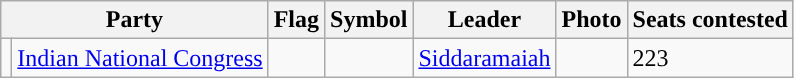<table class="wikitable">
<tr>
<th colspan="2">Party</th>
<th>Flag</th>
<th>Symbol</th>
<th>Leader</th>
<th>Photo</th>
<th>Seats contested</th>
</tr>
<tr>
<td style="text-align:center; background:"></td>
<td><a href='#'>Indian National Congress</a></td>
<td></td>
<td></td>
<td><a href='#'>Siddaramaiah</a></td>
<td></td>
<td>223</td>
</tr>
</table>
